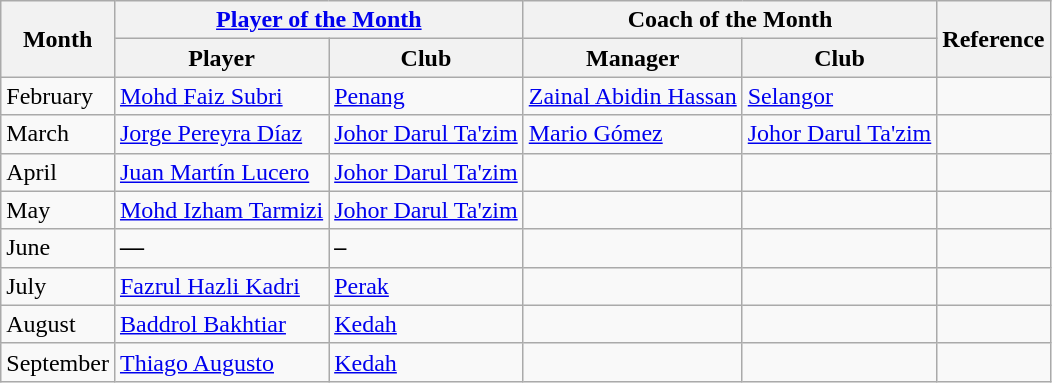<table class="wikitable">
<tr>
<th rowspan="2">Month</th>
<th colspan="2"><a href='#'>Player of the Month</a></th>
<th colspan="2">Coach of the Month</th>
<th rowspan="2">Reference</th>
</tr>
<tr>
<th>Player</th>
<th>Club</th>
<th>Manager</th>
<th>Club</th>
</tr>
<tr>
<td>February</td>
<td> <a href='#'>Mohd Faiz Subri</a></td>
<td> <a href='#'>Penang</a></td>
<td> <a href='#'>Zainal Abidin Hassan</a></td>
<td> <a href='#'>Selangor</a></td>
<td style="text-align:center;"></td>
</tr>
<tr>
<td>March</td>
<td> <a href='#'>Jorge Pereyra Díaz</a></td>
<td> <a href='#'>Johor Darul Ta'zim</a></td>
<td> <a href='#'>Mario Gómez</a></td>
<td> <a href='#'>Johor Darul Ta'zim</a></td>
<td style="text-align:center;"></td>
</tr>
<tr>
<td>April</td>
<td> <a href='#'>Juan Martín Lucero</a></td>
<td> <a href='#'>Johor Darul Ta'zim</a></td>
<td></td>
<td></td>
<td style="text-align:center;"></td>
</tr>
<tr>
<td>May</td>
<td> <a href='#'>Mohd Izham Tarmizi</a></td>
<td> <a href='#'>Johor Darul Ta'zim</a></td>
<td></td>
<td></td>
<td style="text-align:center;"></td>
</tr>
<tr>
<td>June</td>
<td><strong>—</strong></td>
<td><strong>–</strong></td>
<td></td>
<td></td>
<td style="text-align:center;"></td>
</tr>
<tr>
<td>July</td>
<td> <a href='#'>Fazrul Hazli Kadri</a></td>
<td> <a href='#'>Perak</a></td>
<td></td>
<td></td>
<td style="text-align:center;"></td>
</tr>
<tr>
<td>August</td>
<td> <a href='#'>Baddrol Bakhtiar</a></td>
<td> <a href='#'>Kedah</a></td>
<td></td>
<td></td>
<td style="text-align:center;"></td>
</tr>
<tr>
<td>September</td>
<td> <a href='#'>Thiago Augusto</a></td>
<td> <a href='#'>Kedah</a></td>
<td></td>
<td></td>
<td style="text-align:center;"></td>
</tr>
</table>
